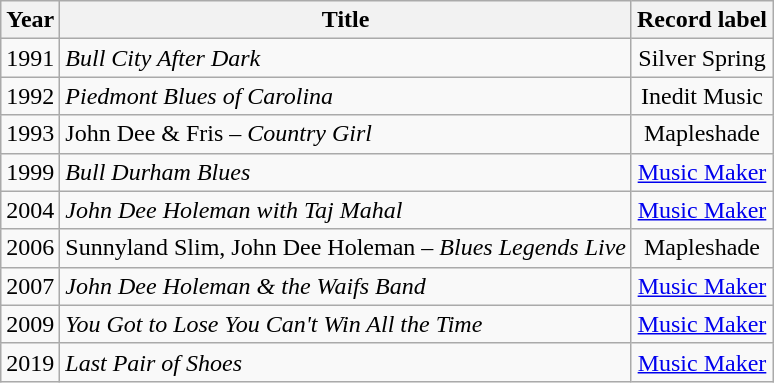<table class="wikitable sortable">
<tr>
<th>Year</th>
<th>Title</th>
<th>Record label</th>
</tr>
<tr>
<td>1991</td>
<td><em>Bull City After Dark</em></td>
<td align="center">Silver Spring</td>
</tr>
<tr>
<td>1992</td>
<td><em>Piedmont Blues of Carolina</em></td>
<td align="center">Inedit Music</td>
</tr>
<tr>
<td>1993</td>
<td>John Dee & Fris – <em>Country Girl</em></td>
<td align="center">Mapleshade</td>
</tr>
<tr>
<td>1999</td>
<td><em>Bull Durham Blues</em></td>
<td align="center"><a href='#'>Music Maker</a></td>
</tr>
<tr>
<td>2004</td>
<td><em>John Dee Holeman with Taj Mahal</em></td>
<td align="center"><a href='#'>Music Maker</a></td>
</tr>
<tr>
<td>2006</td>
<td>Sunnyland Slim, John Dee Holeman – <em>Blues Legends Live</em></td>
<td align="center">Mapleshade</td>
</tr>
<tr>
<td>2007</td>
<td><em>John Dee Holeman & the Waifs Band</em></td>
<td align="center"><a href='#'>Music Maker</a></td>
</tr>
<tr>
<td>2009</td>
<td><em>You Got to Lose You Can't Win All the Time</em></td>
<td align="center"><a href='#'>Music Maker</a></td>
</tr>
<tr>
<td>2019</td>
<td><em>Last Pair of Shoes</em></td>
<td align="center"><a href='#'>Music Maker</a></td>
</tr>
</table>
